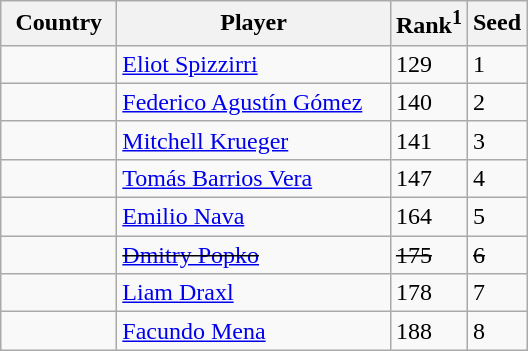<table class="sortable wikitable">
<tr>
<th width="70">Country</th>
<th width="175">Player</th>
<th>Rank<sup>1</sup></th>
<th>Seed</th>
</tr>
<tr>
<td></td>
<td><a href='#'>Eliot Spizzirri</a></td>
<td>129</td>
<td>1</td>
</tr>
<tr>
<td></td>
<td><a href='#'>Federico Agustín Gómez</a></td>
<td>140</td>
<td>2</td>
</tr>
<tr>
<td></td>
<td><a href='#'>Mitchell Krueger</a></td>
<td>141</td>
<td>3</td>
</tr>
<tr>
<td></td>
<td><a href='#'>Tomás Barrios Vera</a></td>
<td>147</td>
<td>4</td>
</tr>
<tr>
<td></td>
<td><a href='#'>Emilio Nava</a></td>
<td>164</td>
<td>5</td>
</tr>
<tr>
<td><s></s></td>
<td><s><a href='#'>Dmitry Popko</a></s></td>
<td><s>175</s></td>
<td><s>6</s></td>
</tr>
<tr>
<td></td>
<td><a href='#'>Liam Draxl</a></td>
<td>178</td>
<td>7</td>
</tr>
<tr>
<td></td>
<td><a href='#'>Facundo Mena</a></td>
<td>188</td>
<td>8</td>
</tr>
</table>
